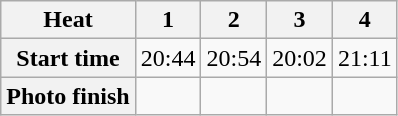<table class="wikitable" style="text-align:center">
<tr>
<th>Heat</th>
<th>1</th>
<th>2</th>
<th>3</th>
<th>4</th>
</tr>
<tr>
<th>Start time</th>
<td>20:44</td>
<td>20:54</td>
<td>20:02</td>
<td>21:11</td>
</tr>
<tr>
<th>Photo finish</th>
<td></td>
<td></td>
<td></td>
<td></td>
</tr>
</table>
